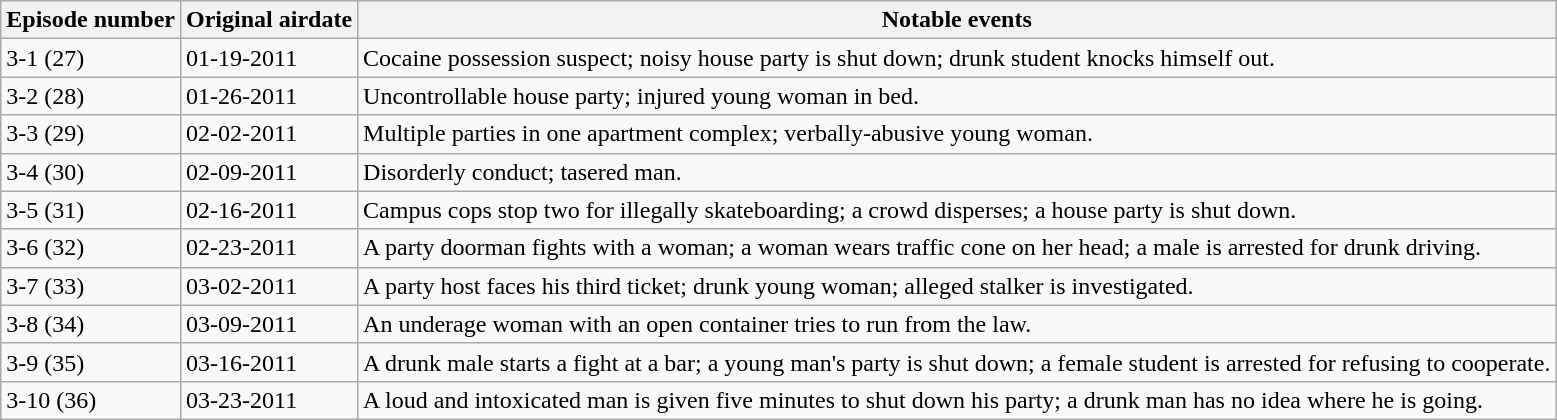<table class="wikitable" border="1">
<tr>
<th>Episode number</th>
<th>Original airdate</th>
<th>Notable events</th>
</tr>
<tr>
<td>3-1 (27)</td>
<td>01-19-2011</td>
<td>Cocaine possession suspect; noisy house party is shut down; drunk student knocks himself out.</td>
</tr>
<tr>
<td>3-2 (28)</td>
<td>01-26-2011</td>
<td>Uncontrollable house party; injured young woman in bed.</td>
</tr>
<tr>
<td>3-3 (29)</td>
<td>02-02-2011</td>
<td>Multiple parties in one apartment complex; verbally-abusive young woman.</td>
</tr>
<tr>
<td>3-4 (30)</td>
<td>02-09-2011</td>
<td>Disorderly conduct; tasered man.</td>
</tr>
<tr>
<td>3-5 (31)</td>
<td>02-16-2011</td>
<td>Campus cops stop two for illegally skateboarding; a crowd disperses; a house party is shut down.</td>
</tr>
<tr>
<td>3-6 (32)</td>
<td>02-23-2011</td>
<td>A party doorman fights with a woman; a woman wears traffic cone on her head; a male is arrested for drunk driving.</td>
</tr>
<tr>
<td>3-7 (33)</td>
<td>03-02-2011</td>
<td>A party host faces his third ticket; drunk young woman; alleged stalker is investigated.</td>
</tr>
<tr>
<td>3-8 (34)</td>
<td>03-09-2011</td>
<td>An underage woman with an open container tries to run from the law.</td>
</tr>
<tr>
<td>3-9 (35)</td>
<td>03-16-2011</td>
<td>A drunk male starts a fight at a bar; a young man's party is shut down; a female student is arrested for refusing to cooperate.</td>
</tr>
<tr>
<td>3-10 (36)</td>
<td>03-23-2011</td>
<td>A loud and intoxicated man is given five minutes to shut down his party; a drunk man has no idea where he is going.</td>
</tr>
</table>
